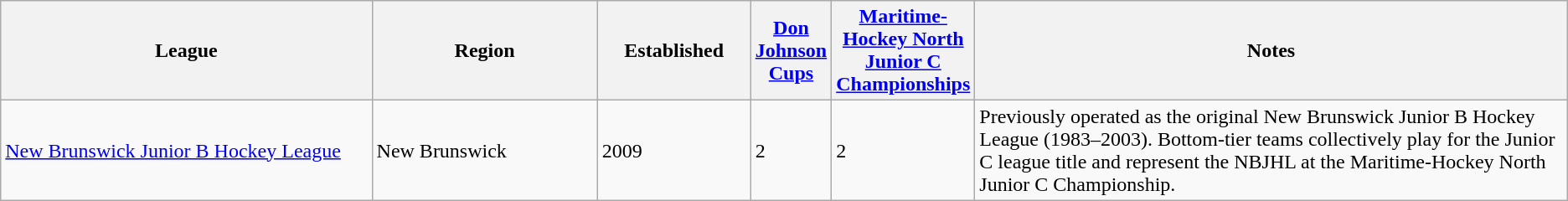<table class="wikitable">
<tr>
<th bgcolor="#DDDDFF" width="25%">League</th>
<th bgcolor="#DDDDFF" width="15%">Region</th>
<th bgcolor="#DDDDFF" width="10%">Established</th>
<th bgcolor="#DDDDFF" width="5%"><a href='#'>Don Johnson Cups</a></th>
<th bgcolor="#DDDDFF" width="5%"><a href='#'>Maritime-Hockey North Junior C Championships</a></th>
<th bgcolor="#DDDDFF" width="45%">Notes</th>
</tr>
<tr>
<td><a href='#'>New Brunswick Junior B Hockey League</a></td>
<td>New Brunswick</td>
<td>2009</td>
<td>2</td>
<td>2</td>
<td>Previously operated as the original New Brunswick Junior B Hockey League (1983–2003). Bottom-tier teams collectively play for the Junior C league title and represent the NBJHL at the Maritime-Hockey North Junior C Championship.</td>
</tr>
</table>
